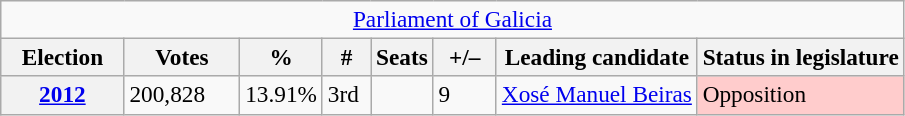<table class="wikitable" style="font-size:97%; text-align:left;">
<tr>
<td colspan="9" align="center"><a href='#'>Parliament of Galicia</a></td>
</tr>
<tr>
<th width="75">Election</th>
<th width="70">Votes</th>
<th width="35">%</th>
<th width="25">#</th>
<th>Seats</th>
<th width="35">+/–</th>
<th>Leading candidate</th>
<th>Status in legislature</th>
</tr>
<tr>
<th><a href='#'>2012</a></th>
<td>200,828</td>
<td>13.91%</td>
<td>3rd</td>
<td></td>
<td>9</td>
<td><a href='#'>Xosé Manuel Beiras</a></td>
<td style="background:#fcc;">Opposition</td>
</tr>
</table>
